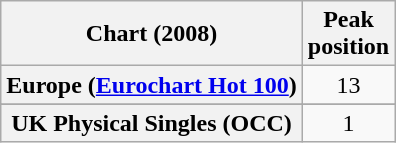<table class="wikitable sortable plainrowheaders" style="text-align:center">
<tr>
<th scope="col">Chart (2008)</th>
<th scope="col">Peak<br>position</th>
</tr>
<tr>
<th scope="row">Europe (<a href='#'>Eurochart Hot 100</a>)</th>
<td>13</td>
</tr>
<tr>
</tr>
<tr>
</tr>
<tr>
<th scope="row">UK Physical Singles (OCC)</th>
<td>1</td>
</tr>
</table>
